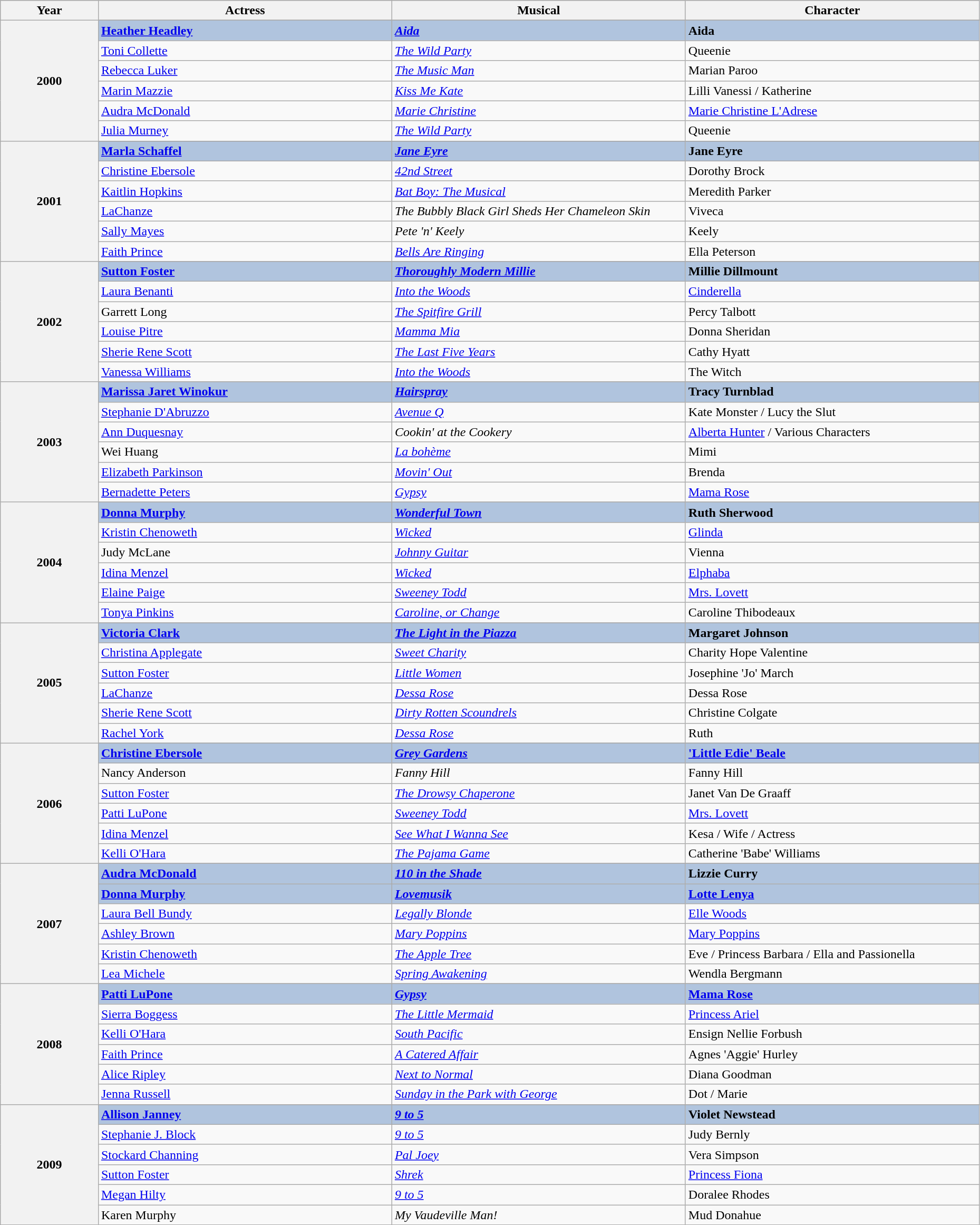<table class="wikitable" style="width:98%;">
<tr style="background:#bebebe;">
<th style="width:10%;">Year</th>
<th style="width:30%;">Actress</th>
<th style="width:30%;">Musical</th>
<th style="width:30%;">Character</th>
</tr>
<tr>
<th rowspan="7">2000</th>
</tr>
<tr style="background:#B0C4DE;">
<td><strong><a href='#'>Heather Headley</a></strong></td>
<td><strong><em><a href='#'>Aida</a></em></strong></td>
<td><strong>Aida </strong></td>
</tr>
<tr>
<td><a href='#'>Toni Collette</a></td>
<td><em><a href='#'>The Wild Party</a></em></td>
<td>Queenie</td>
</tr>
<tr>
<td><a href='#'>Rebecca Luker</a></td>
<td><em><a href='#'>The Music Man</a></em></td>
<td>Marian Paroo</td>
</tr>
<tr>
<td><a href='#'>Marin Mazzie</a></td>
<td><em><a href='#'>Kiss Me Kate</a></em></td>
<td>Lilli Vanessi / Katherine</td>
</tr>
<tr>
<td><a href='#'>Audra McDonald</a></td>
<td><em><a href='#'>Marie Christine</a></em></td>
<td><a href='#'>Marie Christine L'Adrese</a></td>
</tr>
<tr>
<td><a href='#'>Julia Murney</a></td>
<td><em><a href='#'>The Wild Party</a></em></td>
<td>Queenie</td>
</tr>
<tr>
<th rowspan="7">2001</th>
</tr>
<tr style="background:#B0C4DE;">
<td><strong><a href='#'>Marla Schaffel</a></strong></td>
<td><strong><em><a href='#'>Jane Eyre</a></em></strong></td>
<td><strong>Jane Eyre </strong></td>
</tr>
<tr>
<td><a href='#'>Christine Ebersole</a></td>
<td><em><a href='#'>42nd Street</a></em></td>
<td>Dorothy Brock</td>
</tr>
<tr>
<td><a href='#'>Kaitlin Hopkins</a></td>
<td><em><a href='#'>Bat Boy: The Musical</a></em></td>
<td>Meredith Parker</td>
</tr>
<tr>
<td><a href='#'>LaChanze</a></td>
<td><em>The Bubbly Black Girl Sheds Her Chameleon Skin</em></td>
<td>Viveca</td>
</tr>
<tr>
<td><a href='#'>Sally Mayes</a></td>
<td><em>Pete 'n' Keely</em></td>
<td>Keely</td>
</tr>
<tr>
<td><a href='#'>Faith Prince</a></td>
<td><em><a href='#'>Bells Are Ringing</a></em></td>
<td>Ella Peterson</td>
</tr>
<tr>
<th rowspan="7">2002</th>
</tr>
<tr style="background:#B0C4DE;">
<td><strong><a href='#'>Sutton Foster</a></strong></td>
<td><strong><em><a href='#'>Thoroughly Modern Millie</a></em></strong></td>
<td><strong>Millie Dillmount </strong></td>
</tr>
<tr>
<td><a href='#'>Laura Benanti</a></td>
<td><em><a href='#'>Into the Woods</a></em></td>
<td><a href='#'>Cinderella</a></td>
</tr>
<tr>
<td>Garrett Long</td>
<td><em><a href='#'> The Spitfire Grill</a></em></td>
<td>Percy Talbott</td>
</tr>
<tr>
<td><a href='#'>Louise Pitre</a></td>
<td><em><a href='#'>Mamma Mia</a></em></td>
<td>Donna Sheridan</td>
</tr>
<tr>
<td><a href='#'>Sherie Rene Scott</a></td>
<td><em><a href='#'>The Last Five Years</a></em></td>
<td>Cathy Hyatt</td>
</tr>
<tr>
<td><a href='#'>Vanessa Williams</a></td>
<td><em><a href='#'>Into the Woods</a></em></td>
<td>The Witch</td>
</tr>
<tr>
<th rowspan="7">2003</th>
</tr>
<tr style="background:#B0C4DE;">
<td><strong><a href='#'>Marissa Jaret Winokur</a></strong></td>
<td><strong><em><a href='#'>Hairspray</a></em></strong></td>
<td><strong>Tracy Turnblad </strong></td>
</tr>
<tr>
<td><a href='#'>Stephanie D'Abruzzo</a></td>
<td><em><a href='#'>Avenue Q</a></em></td>
<td>Kate Monster / Lucy the Slut</td>
</tr>
<tr>
<td><a href='#'>Ann Duquesnay</a></td>
<td><em>Cookin' at the Cookery</em></td>
<td><a href='#'>Alberta Hunter</a> / Various Characters</td>
</tr>
<tr>
<td>Wei Huang</td>
<td><em><a href='#'>La bohème</a></em></td>
<td>Mimi</td>
</tr>
<tr>
<td><a href='#'>Elizabeth Parkinson</a></td>
<td><em><a href='#'>Movin' Out</a></em></td>
<td>Brenda</td>
</tr>
<tr>
<td><a href='#'>Bernadette Peters</a></td>
<td><em><a href='#'>Gypsy</a></em></td>
<td><a href='#'>Mama Rose</a></td>
</tr>
<tr>
<th rowspan="7">2004</th>
</tr>
<tr style="background:#B0C4DE;">
<td><strong><a href='#'>Donna Murphy</a></strong></td>
<td><strong><em><a href='#'>Wonderful Town</a></em></strong></td>
<td><strong>Ruth Sherwood </strong></td>
</tr>
<tr>
<td><a href='#'>Kristin Chenoweth</a></td>
<td><em><a href='#'>Wicked</a></em></td>
<td><a href='#'>Glinda</a></td>
</tr>
<tr>
<td>Judy McLane</td>
<td><em><a href='#'>Johnny Guitar</a></em></td>
<td>Vienna</td>
</tr>
<tr>
<td><a href='#'>Idina Menzel</a></td>
<td><em><a href='#'>Wicked</a></em></td>
<td><a href='#'>Elphaba</a></td>
</tr>
<tr>
<td><a href='#'>Elaine Paige</a></td>
<td><em><a href='#'>Sweeney Todd</a></em></td>
<td><a href='#'>Mrs. Lovett</a></td>
</tr>
<tr>
<td><a href='#'>Tonya Pinkins</a></td>
<td><em><a href='#'>Caroline, or Change</a></em></td>
<td>Caroline Thibodeaux</td>
</tr>
<tr>
<th rowspan="7">2005</th>
</tr>
<tr style="background:#B0C4DE;">
<td><strong><a href='#'>Victoria Clark</a></strong></td>
<td><strong><em><a href='#'>The Light in the Piazza</a></em></strong></td>
<td><strong>Margaret Johnson </strong></td>
</tr>
<tr>
<td><a href='#'>Christina Applegate</a></td>
<td><em><a href='#'>Sweet Charity</a></em></td>
<td>Charity Hope Valentine</td>
</tr>
<tr>
<td><a href='#'>Sutton Foster</a></td>
<td><em><a href='#'>Little Women</a></em></td>
<td>Josephine 'Jo' March</td>
</tr>
<tr>
<td><a href='#'>LaChanze</a></td>
<td><em><a href='#'>Dessa Rose</a></em></td>
<td>Dessa Rose</td>
</tr>
<tr>
<td><a href='#'>Sherie Rene Scott</a></td>
<td><em><a href='#'>Dirty Rotten Scoundrels</a></em></td>
<td>Christine Colgate</td>
</tr>
<tr>
<td><a href='#'>Rachel York</a></td>
<td><em><a href='#'>Dessa Rose</a></em></td>
<td>Ruth</td>
</tr>
<tr>
<th rowspan="7">2006</th>
</tr>
<tr style="background:#B0C4DE;">
<td><strong><a href='#'>Christine Ebersole</a></strong></td>
<td><strong><em><a href='#'>Grey Gardens</a></em></strong></td>
<td><strong><a href='#'>'Little Edie' Beale</a> </strong></td>
</tr>
<tr>
<td>Nancy Anderson</td>
<td><em>Fanny Hill</em></td>
<td>Fanny Hill</td>
</tr>
<tr>
<td><a href='#'>Sutton Foster</a></td>
<td><em><a href='#'>The Drowsy Chaperone</a></em></td>
<td>Janet Van De Graaff</td>
</tr>
<tr>
<td><a href='#'>Patti LuPone</a></td>
<td><em><a href='#'>Sweeney Todd</a></em></td>
<td><a href='#'>Mrs. Lovett</a></td>
</tr>
<tr>
<td><a href='#'>Idina Menzel</a></td>
<td><em><a href='#'>See What I Wanna See</a></em></td>
<td>Kesa / Wife / Actress</td>
</tr>
<tr>
<td><a href='#'>Kelli O'Hara</a></td>
<td><em><a href='#'>The Pajama Game</a></em></td>
<td>Catherine 'Babe' Williams</td>
</tr>
<tr>
<th rowspan="7">2007</th>
</tr>
<tr style="background:#B0C4DE;">
<td><strong><a href='#'>Audra McDonald</a></strong></td>
<td><strong><em><a href='#'>110 in the Shade</a></em></strong></td>
<td><strong>Lizzie Curry </strong></td>
</tr>
<tr style="background:#B0C4DE;">
<td><strong><a href='#'>Donna Murphy</a></strong></td>
<td><strong><em><a href='#'>Lovemusik</a></em></strong></td>
<td><strong><a href='#'>Lotte Lenya</a> </strong></td>
</tr>
<tr>
<td><a href='#'>Laura Bell Bundy</a></td>
<td><em><a href='#'>Legally Blonde</a></em></td>
<td><a href='#'>Elle Woods</a></td>
</tr>
<tr>
<td><a href='#'>Ashley Brown</a></td>
<td><em><a href='#'>Mary Poppins</a></em></td>
<td><a href='#'>Mary Poppins</a></td>
</tr>
<tr>
<td><a href='#'>Kristin Chenoweth</a></td>
<td><em><a href='#'>The Apple Tree</a></em></td>
<td>Eve / Princess Barbara / Ella and Passionella</td>
</tr>
<tr>
<td><a href='#'>Lea Michele</a></td>
<td><em><a href='#'>Spring Awakening</a></em></td>
<td>Wendla Bergmann</td>
</tr>
<tr>
<th rowspan="7">2008</th>
</tr>
<tr style="background:#B0C4DE;">
<td><strong><a href='#'>Patti LuPone</a></strong></td>
<td><strong><em><a href='#'>Gypsy</a></em></strong></td>
<td><strong><a href='#'>Mama Rose</a> </strong></td>
</tr>
<tr>
<td><a href='#'>Sierra Boggess</a></td>
<td><em><a href='#'>The Little Mermaid</a></em></td>
<td><a href='#'>Princess Ariel</a></td>
</tr>
<tr>
<td><a href='#'>Kelli O'Hara</a></td>
<td><em><a href='#'>South Pacific</a></em></td>
<td>Ensign Nellie Forbush</td>
</tr>
<tr>
<td><a href='#'>Faith Prince</a></td>
<td><em><a href='#'>A Catered Affair</a></em></td>
<td>Agnes 'Aggie' Hurley</td>
</tr>
<tr>
<td><a href='#'>Alice Ripley</a></td>
<td><em><a href='#'>Next to Normal</a></em></td>
<td>Diana Goodman</td>
</tr>
<tr>
<td><a href='#'>Jenna Russell</a></td>
<td><em><a href='#'>Sunday in the Park with George</a></em></td>
<td>Dot / Marie</td>
</tr>
<tr>
<th rowspan="7">2009</th>
</tr>
<tr style="background:#B0C4DE;">
<td><strong><a href='#'>Allison Janney</a></strong></td>
<td><strong><em><a href='#'>9 to 5</a></em></strong></td>
<td><strong>Violet Newstead </strong></td>
</tr>
<tr>
<td><a href='#'>Stephanie J. Block</a></td>
<td><em><a href='#'>9 to 5</a></em></td>
<td>Judy Bernly</td>
</tr>
<tr>
<td><a href='#'>Stockard Channing</a></td>
<td><em><a href='#'>Pal Joey</a></em></td>
<td>Vera Simpson</td>
</tr>
<tr>
<td><a href='#'>Sutton Foster</a></td>
<td><em><a href='#'>Shrek</a></em></td>
<td><a href='#'>Princess Fiona</a></td>
</tr>
<tr>
<td><a href='#'>Megan Hilty</a></td>
<td><em><a href='#'>9 to 5</a></em></td>
<td>Doralee Rhodes</td>
</tr>
<tr>
<td>Karen Murphy</td>
<td><em>My Vaudeville Man!</em></td>
<td>Mud Donahue</td>
</tr>
</table>
